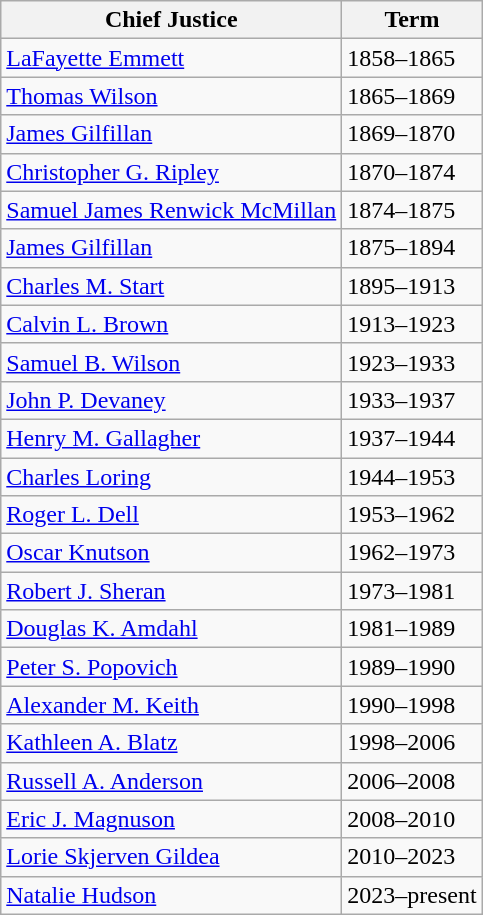<table class="wikitable sortable">
<tr>
<th>Chief Justice</th>
<th>Term</th>
</tr>
<tr>
<td><a href='#'>LaFayette Emmett</a></td>
<td>1858–1865</td>
</tr>
<tr>
<td><a href='#'>Thomas Wilson</a></td>
<td>1865–1869</td>
</tr>
<tr>
<td><a href='#'>James Gilfillan</a></td>
<td>1869–1870</td>
</tr>
<tr>
<td><a href='#'>Christopher G. Ripley</a></td>
<td>1870–1874</td>
</tr>
<tr>
<td><a href='#'>Samuel James Renwick McMillan</a></td>
<td>1874–1875</td>
</tr>
<tr>
<td><a href='#'>James Gilfillan</a></td>
<td>1875–1894</td>
</tr>
<tr>
<td><a href='#'>Charles M. Start</a></td>
<td>1895–1913</td>
</tr>
<tr>
<td><a href='#'>Calvin L. Brown</a></td>
<td>1913–1923</td>
</tr>
<tr>
<td><a href='#'>Samuel B. Wilson</a></td>
<td>1923–1933</td>
</tr>
<tr>
<td><a href='#'>John P. Devaney</a></td>
<td>1933–1937</td>
</tr>
<tr>
<td><a href='#'>Henry M. Gallagher</a></td>
<td>1937–1944</td>
</tr>
<tr>
<td><a href='#'>Charles Loring</a></td>
<td>1944–1953</td>
</tr>
<tr>
<td><a href='#'>Roger L. Dell</a></td>
<td>1953–1962</td>
</tr>
<tr>
<td><a href='#'>Oscar Knutson</a></td>
<td>1962–1973</td>
</tr>
<tr>
<td><a href='#'>Robert J. Sheran</a></td>
<td>1973–1981</td>
</tr>
<tr>
<td><a href='#'>Douglas K. Amdahl</a></td>
<td>1981–1989</td>
</tr>
<tr>
<td><a href='#'>Peter S. Popovich</a></td>
<td>1989–1990</td>
</tr>
<tr>
<td><a href='#'>Alexander M. Keith</a></td>
<td>1990–1998</td>
</tr>
<tr>
<td><a href='#'>Kathleen A. Blatz</a></td>
<td>1998–2006</td>
</tr>
<tr>
<td><a href='#'>Russell A. Anderson</a></td>
<td>2006–2008</td>
</tr>
<tr>
<td><a href='#'>Eric J. Magnuson</a></td>
<td>2008–2010</td>
</tr>
<tr>
<td><a href='#'>Lorie Skjerven Gildea</a></td>
<td>2010–2023</td>
</tr>
<tr>
<td><a href='#'>Natalie Hudson</a></td>
<td>2023–present</td>
</tr>
</table>
